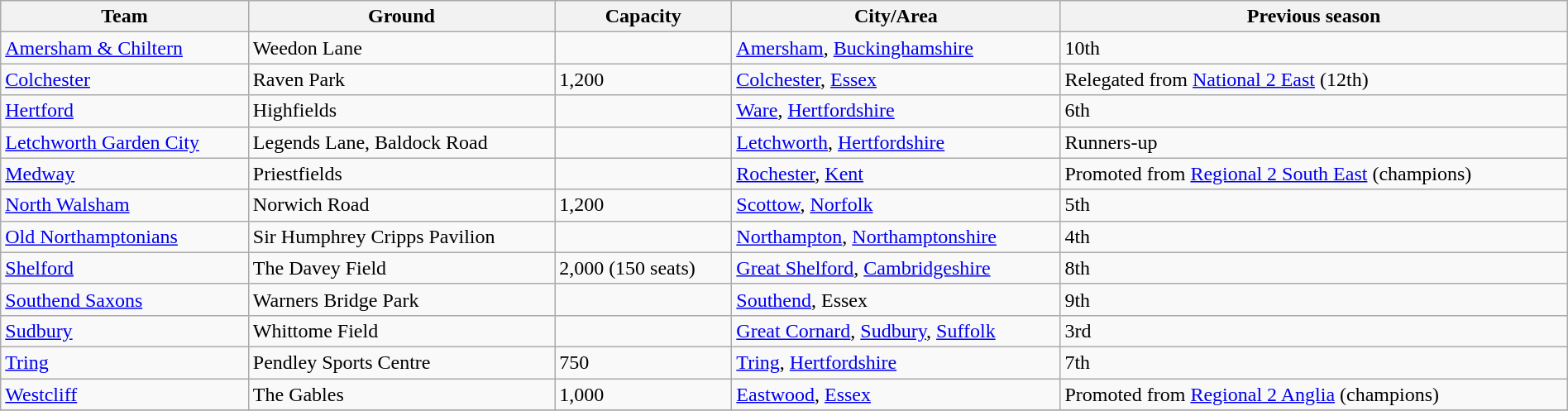<table class="wikitable sortable" width=100%>
<tr>
<th>Team</th>
<th>Ground</th>
<th>Capacity</th>
<th>City/Area</th>
<th>Previous season</th>
</tr>
<tr>
<td><a href='#'>Amersham & Chiltern</a></td>
<td>Weedon Lane</td>
<td></td>
<td><a href='#'>Amersham</a>, <a href='#'>Buckinghamshire</a></td>
<td>10th</td>
</tr>
<tr>
<td><a href='#'>Colchester</a></td>
<td>Raven Park</td>
<td>1,200</td>
<td><a href='#'>Colchester</a>, <a href='#'>Essex</a></td>
<td>Relegated from <a href='#'>National 2 East</a> (12th)</td>
</tr>
<tr>
<td><a href='#'>Hertford</a></td>
<td>Highfields</td>
<td></td>
<td><a href='#'>Ware</a>, <a href='#'>Hertfordshire</a></td>
<td>6th</td>
</tr>
<tr>
<td><a href='#'>Letchworth Garden City</a></td>
<td>Legends Lane,  Baldock Road</td>
<td></td>
<td><a href='#'>Letchworth</a>, <a href='#'>Hertfordshire</a></td>
<td>Runners-up</td>
</tr>
<tr>
<td><a href='#'>Medway</a></td>
<td>Priestfields</td>
<td></td>
<td><a href='#'>Rochester</a>, <a href='#'>Kent</a></td>
<td>Promoted from <a href='#'>Regional 2 South East</a> (champions)</td>
</tr>
<tr>
<td><a href='#'>North Walsham</a></td>
<td>Norwich Road</td>
<td>1,200</td>
<td><a href='#'>Scottow</a>, <a href='#'>Norfolk</a></td>
<td>5th</td>
</tr>
<tr>
<td><a href='#'>Old Northamptonians</a></td>
<td>Sir Humphrey Cripps Pavilion</td>
<td></td>
<td><a href='#'>Northampton</a>, <a href='#'>Northamptonshire</a></td>
<td>4th</td>
</tr>
<tr>
<td><a href='#'>Shelford</a></td>
<td>The Davey Field</td>
<td>2,000 (150 seats)</td>
<td><a href='#'>Great Shelford</a>, <a href='#'>Cambridgeshire</a></td>
<td>8th</td>
</tr>
<tr>
<td><a href='#'>Southend Saxons</a></td>
<td>Warners Bridge Park</td>
<td></td>
<td><a href='#'>Southend</a>, Essex</td>
<td>9th</td>
</tr>
<tr>
<td><a href='#'>Sudbury</a></td>
<td>Whittome Field</td>
<td></td>
<td><a href='#'>Great Cornard</a>, <a href='#'>Sudbury</a>, <a href='#'>Suffolk</a></td>
<td>3rd</td>
</tr>
<tr>
<td><a href='#'>Tring</a></td>
<td>Pendley Sports Centre</td>
<td>750</td>
<td><a href='#'>Tring</a>, <a href='#'>Hertfordshire</a></td>
<td>7th</td>
</tr>
<tr>
<td><a href='#'>Westcliff</a></td>
<td>The Gables</td>
<td>1,000</td>
<td><a href='#'>Eastwood</a>, <a href='#'>Essex</a></td>
<td>Promoted from <a href='#'>Regional 2 Anglia</a> (champions)</td>
</tr>
<tr>
</tr>
</table>
